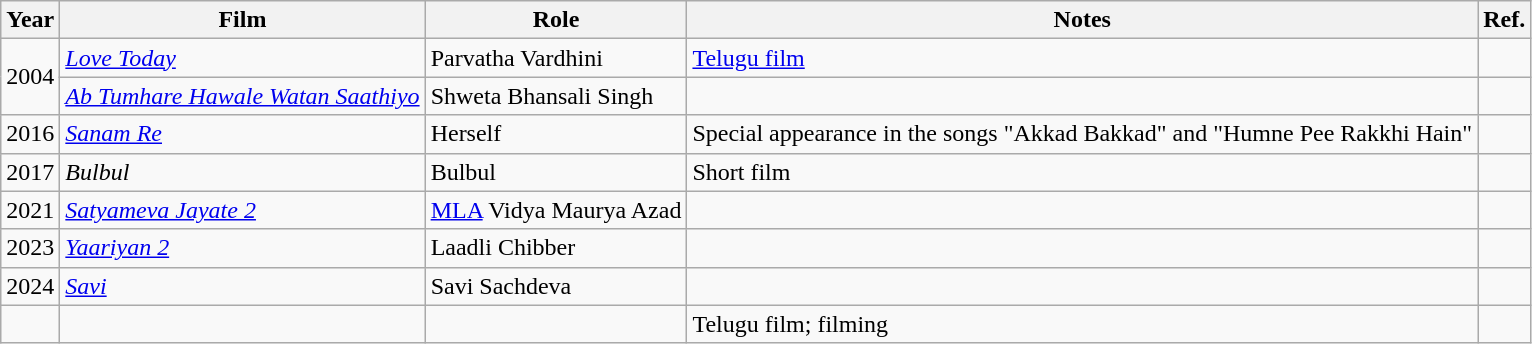<table class="wikitable sortable">
<tr>
<th>Year</th>
<th>Film</th>
<th>Role</th>
<th>Notes</th>
<th>Ref.</th>
</tr>
<tr>
<td rowspan="2">2004</td>
<td><em><a href='#'>Love Today</a></em></td>
<td>Parvatha Vardhini</td>
<td><a href='#'>Telugu film</a></td>
<td></td>
</tr>
<tr>
<td><em><a href='#'>Ab Tumhare Hawale Watan Saathiyo</a></em></td>
<td>Shweta Bhansali Singh</td>
<td></td>
<td></td>
</tr>
<tr>
<td>2016</td>
<td><em><a href='#'>Sanam Re</a></em></td>
<td>Herself</td>
<td>Special appearance in the songs "Akkad Bakkad" and "Humne Pee Rakkhi Hain"</td>
<td></td>
</tr>
<tr>
<td>2017</td>
<td><em>Bulbul</em></td>
<td>Bulbul</td>
<td>Short film</td>
<td></td>
</tr>
<tr>
<td>2021</td>
<td><em><a href='#'>Satyameva Jayate 2</a></em></td>
<td><a href='#'>MLA</a> Vidya Maurya Azad</td>
<td></td>
<td></td>
</tr>
<tr>
<td>2023</td>
<td><em><a href='#'>Yaariyan 2</a></em></td>
<td>Laadli Chibber</td>
<td></td>
<td></td>
</tr>
<tr>
<td rowspan="1">2024</td>
<td><em><a href='#'>Savi</a></em></td>
<td>Savi Sachdeva</td>
<td></td>
<td></td>
</tr>
<tr>
<td></td>
<td></td>
<td></td>
<td>Telugu film; filming</td>
<td></td>
</tr>
</table>
